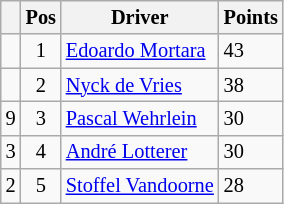<table class="wikitable" style="font-size: 85%;">
<tr>
<th></th>
<th>Pos</th>
<th>Driver</th>
<th>Points</th>
</tr>
<tr>
<td align="left"></td>
<td align="center">1</td>
<td> <a href='#'>Edoardo Mortara</a></td>
<td align="left">43</td>
</tr>
<tr>
<td align="left"></td>
<td align="center">2</td>
<td> <a href='#'>Nyck de Vries</a></td>
<td align="left">38</td>
</tr>
<tr>
<td align="left"> 9</td>
<td align="center">3</td>
<td> <a href='#'>Pascal Wehrlein</a></td>
<td align="left">30</td>
</tr>
<tr>
<td align="left"> 3</td>
<td align="center">4</td>
<td> <a href='#'>André Lotterer</a></td>
<td align="left">30</td>
</tr>
<tr>
<td align="left"> 2</td>
<td align="center">5</td>
<td> <a href='#'>Stoffel Vandoorne</a></td>
<td align="left">28</td>
</tr>
</table>
